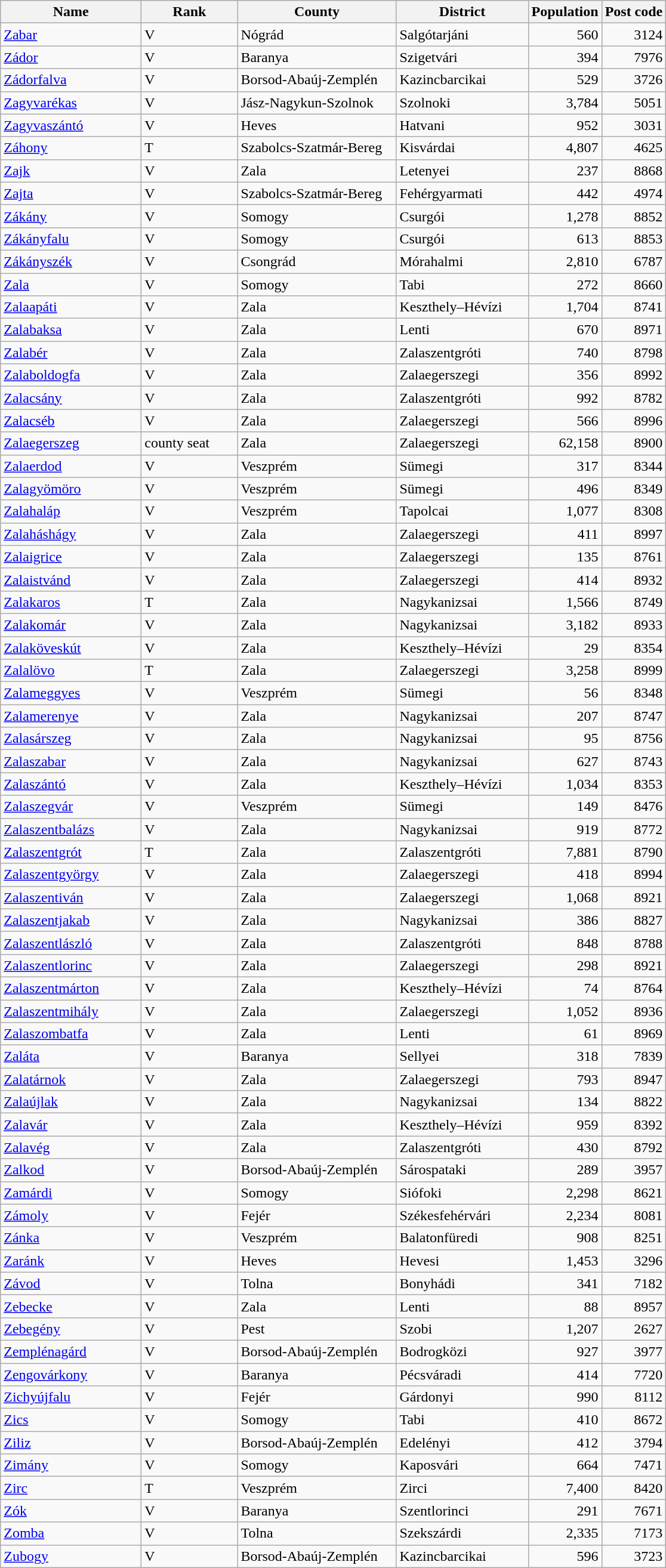<table class=wikitable>
<tr>
<th width=150>Name</th>
<th width=100>Rank</th>
<th width=170>County</th>
<th width=140>District</th>
<th>Population</th>
<th>Post code</th>
</tr>
<tr>
<td><a href='#'>Zabar</a></td>
<td>V</td>
<td>Nógrád</td>
<td>Salgótarjáni</td>
<td align=right>560</td>
<td align=right>3124</td>
</tr>
<tr>
<td><a href='#'>Zádor</a></td>
<td>V</td>
<td>Baranya</td>
<td>Szigetvári</td>
<td align=right>394</td>
<td align=right>7976</td>
</tr>
<tr>
<td><a href='#'>Zádorfalva</a></td>
<td>V</td>
<td>Borsod-Abaúj-Zemplén</td>
<td>Kazincbarcikai</td>
<td align=right>529</td>
<td align=right>3726</td>
</tr>
<tr>
<td><a href='#'>Zagyvarékas</a></td>
<td>V</td>
<td>Jász-Nagykun-Szolnok</td>
<td>Szolnoki</td>
<td align=right>3,784</td>
<td align=right>5051</td>
</tr>
<tr>
<td><a href='#'>Zagyvaszántó</a></td>
<td>V</td>
<td>Heves</td>
<td>Hatvani</td>
<td align=right>952</td>
<td align=right>3031</td>
</tr>
<tr>
<td><a href='#'>Záhony</a></td>
<td>T</td>
<td>Szabolcs-Szatmár-Bereg</td>
<td>Kisvárdai</td>
<td align=right>4,807</td>
<td align=right>4625</td>
</tr>
<tr>
<td><a href='#'>Zajk</a></td>
<td>V</td>
<td>Zala</td>
<td>Letenyei</td>
<td align=right>237</td>
<td align=right>8868</td>
</tr>
<tr>
<td><a href='#'>Zajta</a></td>
<td>V</td>
<td>Szabolcs-Szatmár-Bereg</td>
<td>Fehérgyarmati</td>
<td align=right>442</td>
<td align=right>4974</td>
</tr>
<tr>
<td><a href='#'>Zákány</a></td>
<td>V</td>
<td>Somogy</td>
<td>Csurgói</td>
<td align=right>1,278</td>
<td align=right>8852</td>
</tr>
<tr>
<td><a href='#'>Zákányfalu</a></td>
<td>V</td>
<td>Somogy</td>
<td>Csurgói</td>
<td align=right>613</td>
<td align=right>8853</td>
</tr>
<tr>
<td><a href='#'>Zákányszék</a></td>
<td>V</td>
<td>Csongrád</td>
<td>Mórahalmi</td>
<td align=right>2,810</td>
<td align=right>6787</td>
</tr>
<tr>
<td><a href='#'>Zala</a></td>
<td>V</td>
<td>Somogy</td>
<td>Tabi</td>
<td align=right>272</td>
<td align=right>8660</td>
</tr>
<tr>
<td><a href='#'>Zalaapáti</a></td>
<td>V</td>
<td>Zala</td>
<td>Keszthely–Hévízi</td>
<td align=right>1,704</td>
<td align=right>8741</td>
</tr>
<tr>
<td><a href='#'>Zalabaksa</a></td>
<td>V</td>
<td>Zala</td>
<td>Lenti</td>
<td align=right>670</td>
<td align=right>8971</td>
</tr>
<tr>
<td><a href='#'>Zalabér</a></td>
<td>V</td>
<td>Zala</td>
<td>Zalaszentgróti</td>
<td align=right>740</td>
<td align=right>8798</td>
</tr>
<tr>
<td><a href='#'>Zalaboldogfa</a></td>
<td>V</td>
<td>Zala</td>
<td>Zalaegerszegi</td>
<td align=right>356</td>
<td align=right>8992</td>
</tr>
<tr>
<td><a href='#'>Zalacsány</a></td>
<td>V</td>
<td>Zala</td>
<td>Zalaszentgróti</td>
<td align=right>992</td>
<td align=right>8782</td>
</tr>
<tr>
<td><a href='#'>Zalacséb</a></td>
<td>V</td>
<td>Zala</td>
<td>Zalaegerszegi</td>
<td align=right>566</td>
<td align=right>8996</td>
</tr>
<tr>
<td><a href='#'>Zalaegerszeg</a></td>
<td>county seat</td>
<td>Zala</td>
<td>Zalaegerszegi</td>
<td align=right>62,158</td>
<td align=right>8900</td>
</tr>
<tr>
<td><a href='#'>Zalaerdod</a></td>
<td>V</td>
<td>Veszprém</td>
<td>Sümegi</td>
<td align=right>317</td>
<td align=right>8344</td>
</tr>
<tr>
<td><a href='#'>Zalagyömöro</a></td>
<td>V</td>
<td>Veszprém</td>
<td>Sümegi</td>
<td align=right>496</td>
<td align=right>8349</td>
</tr>
<tr>
<td><a href='#'>Zalahaláp</a></td>
<td>V</td>
<td>Veszprém</td>
<td>Tapolcai</td>
<td align=right>1,077</td>
<td align=right>8308</td>
</tr>
<tr>
<td><a href='#'>Zalaháshágy</a></td>
<td>V</td>
<td>Zala</td>
<td>Zalaegerszegi</td>
<td align=right>411</td>
<td align=right>8997</td>
</tr>
<tr>
<td><a href='#'>Zalaigrice</a></td>
<td>V</td>
<td>Zala</td>
<td>Zalaegerszegi</td>
<td align=right>135</td>
<td align=right>8761</td>
</tr>
<tr>
<td><a href='#'>Zalaistvánd</a></td>
<td>V</td>
<td>Zala</td>
<td>Zalaegerszegi</td>
<td align=right>414</td>
<td align=right>8932</td>
</tr>
<tr>
<td><a href='#'>Zalakaros</a></td>
<td>T</td>
<td>Zala</td>
<td>Nagykanizsai</td>
<td align=right>1,566</td>
<td align=right>8749</td>
</tr>
<tr>
<td><a href='#'>Zalakomár</a></td>
<td>V</td>
<td>Zala</td>
<td>Nagykanizsai</td>
<td align=right>3,182</td>
<td align=right>8933</td>
</tr>
<tr>
<td><a href='#'>Zalaköveskút</a></td>
<td>V</td>
<td>Zala</td>
<td>Keszthely–Hévízi</td>
<td align=right>29</td>
<td align=right>8354</td>
</tr>
<tr>
<td><a href='#'>Zalalövo</a></td>
<td>T</td>
<td>Zala</td>
<td>Zalaegerszegi</td>
<td align=right>3,258</td>
<td align=right>8999</td>
</tr>
<tr>
<td><a href='#'>Zalameggyes</a></td>
<td>V</td>
<td>Veszprém</td>
<td>Sümegi</td>
<td align=right>56</td>
<td align=right>8348</td>
</tr>
<tr>
<td><a href='#'>Zalamerenye</a></td>
<td>V</td>
<td>Zala</td>
<td>Nagykanizsai</td>
<td align=right>207</td>
<td align=right>8747</td>
</tr>
<tr>
<td><a href='#'>Zalasárszeg</a></td>
<td>V</td>
<td>Zala</td>
<td>Nagykanizsai</td>
<td align=right>95</td>
<td align=right>8756</td>
</tr>
<tr>
<td><a href='#'>Zalaszabar</a></td>
<td>V</td>
<td>Zala</td>
<td>Nagykanizsai</td>
<td align=right>627</td>
<td align=right>8743</td>
</tr>
<tr>
<td><a href='#'>Zalaszántó</a></td>
<td>V</td>
<td>Zala</td>
<td>Keszthely–Hévízi</td>
<td align=right>1,034</td>
<td align=right>8353</td>
</tr>
<tr>
<td><a href='#'>Zalaszegvár</a></td>
<td>V</td>
<td>Veszprém</td>
<td>Sümegi</td>
<td align=right>149</td>
<td align=right>8476</td>
</tr>
<tr>
<td><a href='#'>Zalaszentbalázs</a></td>
<td>V</td>
<td>Zala</td>
<td>Nagykanizsai</td>
<td align=right>919</td>
<td align=right>8772</td>
</tr>
<tr>
<td><a href='#'>Zalaszentgrót</a></td>
<td>T</td>
<td>Zala</td>
<td>Zalaszentgróti</td>
<td align=right>7,881</td>
<td align=right>8790</td>
</tr>
<tr>
<td><a href='#'>Zalaszentgyörgy</a></td>
<td>V</td>
<td>Zala</td>
<td>Zalaegerszegi</td>
<td align=right>418</td>
<td align=right>8994</td>
</tr>
<tr>
<td><a href='#'>Zalaszentiván</a></td>
<td>V</td>
<td>Zala</td>
<td>Zalaegerszegi</td>
<td align=right>1,068</td>
<td align=right>8921</td>
</tr>
<tr>
<td><a href='#'>Zalaszentjakab</a></td>
<td>V</td>
<td>Zala</td>
<td>Nagykanizsai</td>
<td align=right>386</td>
<td align=right>8827</td>
</tr>
<tr>
<td><a href='#'>Zalaszentlászló</a></td>
<td>V</td>
<td>Zala</td>
<td>Zalaszentgróti</td>
<td align=right>848</td>
<td align=right>8788</td>
</tr>
<tr>
<td><a href='#'>Zalaszentlorinc</a></td>
<td>V</td>
<td>Zala</td>
<td>Zalaegerszegi</td>
<td align=right>298</td>
<td align=right>8921</td>
</tr>
<tr>
<td><a href='#'>Zalaszentmárton</a></td>
<td>V</td>
<td>Zala</td>
<td>Keszthely–Hévízi</td>
<td align=right>74</td>
<td align=right>8764</td>
</tr>
<tr>
<td><a href='#'>Zalaszentmihály</a></td>
<td>V</td>
<td>Zala</td>
<td>Zalaegerszegi</td>
<td align=right>1,052</td>
<td align=right>8936</td>
</tr>
<tr>
<td><a href='#'>Zalaszombatfa</a></td>
<td>V</td>
<td>Zala</td>
<td>Lenti</td>
<td align=right>61</td>
<td align=right>8969</td>
</tr>
<tr>
<td><a href='#'>Zaláta</a></td>
<td>V</td>
<td>Baranya</td>
<td>Sellyei</td>
<td align=right>318</td>
<td align=right>7839</td>
</tr>
<tr>
<td><a href='#'>Zalatárnok</a></td>
<td>V</td>
<td>Zala</td>
<td>Zalaegerszegi</td>
<td align=right>793</td>
<td align=right>8947</td>
</tr>
<tr>
<td><a href='#'>Zalaújlak</a></td>
<td>V</td>
<td>Zala</td>
<td>Nagykanizsai</td>
<td align=right>134</td>
<td align=right>8822</td>
</tr>
<tr>
<td><a href='#'>Zalavár</a></td>
<td>V</td>
<td>Zala</td>
<td>Keszthely–Hévízi</td>
<td align=right>959</td>
<td align=right>8392</td>
</tr>
<tr>
<td><a href='#'>Zalavég</a></td>
<td>V</td>
<td>Zala</td>
<td>Zalaszentgróti</td>
<td align=right>430</td>
<td align=right>8792</td>
</tr>
<tr>
<td><a href='#'>Zalkod</a></td>
<td>V</td>
<td>Borsod-Abaúj-Zemplén</td>
<td>Sárospataki</td>
<td align=right>289</td>
<td align=right>3957</td>
</tr>
<tr>
<td><a href='#'>Zamárdi</a></td>
<td>V</td>
<td>Somogy</td>
<td>Siófoki</td>
<td align=right>2,298</td>
<td align=right>8621</td>
</tr>
<tr>
<td><a href='#'>Zámoly</a></td>
<td>V</td>
<td>Fejér</td>
<td>Székesfehérvári</td>
<td align=right>2,234</td>
<td align=right>8081</td>
</tr>
<tr>
<td><a href='#'>Zánka</a></td>
<td>V</td>
<td>Veszprém</td>
<td>Balatonfüredi</td>
<td align=right>908</td>
<td align=right>8251</td>
</tr>
<tr>
<td><a href='#'>Zaránk</a></td>
<td>V</td>
<td>Heves</td>
<td>Hevesi</td>
<td align=right>1,453</td>
<td align=right>3296</td>
</tr>
<tr>
<td><a href='#'>Závod</a></td>
<td>V</td>
<td>Tolna</td>
<td>Bonyhádi</td>
<td align=right>341</td>
<td align=right>7182</td>
</tr>
<tr>
<td><a href='#'>Zebecke</a></td>
<td>V</td>
<td>Zala</td>
<td>Lenti</td>
<td align=right>88</td>
<td align=right>8957</td>
</tr>
<tr>
<td><a href='#'>Zebegény</a></td>
<td>V</td>
<td>Pest</td>
<td>Szobi</td>
<td align=right>1,207</td>
<td align=right>2627</td>
</tr>
<tr>
<td><a href='#'>Zemplénagárd</a></td>
<td>V</td>
<td>Borsod-Abaúj-Zemplén</td>
<td>Bodrogközi</td>
<td align=right>927</td>
<td align=right>3977</td>
</tr>
<tr>
<td><a href='#'>Zengovárkony</a></td>
<td>V</td>
<td>Baranya</td>
<td>Pécsváradi</td>
<td align=right>414</td>
<td align=right>7720</td>
</tr>
<tr>
<td><a href='#'>Zichyújfalu</a></td>
<td>V</td>
<td>Fejér</td>
<td>Gárdonyi</td>
<td align=right>990</td>
<td align=right>8112</td>
</tr>
<tr>
<td><a href='#'>Zics</a></td>
<td>V</td>
<td>Somogy</td>
<td>Tabi</td>
<td align=right>410</td>
<td align=right>8672</td>
</tr>
<tr>
<td><a href='#'>Ziliz</a></td>
<td>V</td>
<td>Borsod-Abaúj-Zemplén</td>
<td>Edelényi</td>
<td align=right>412</td>
<td align=right>3794</td>
</tr>
<tr>
<td><a href='#'>Zimány</a></td>
<td>V</td>
<td>Somogy</td>
<td>Kaposvári</td>
<td align=right>664</td>
<td align=right>7471</td>
</tr>
<tr>
<td><a href='#'>Zirc</a></td>
<td>T</td>
<td>Veszprém</td>
<td>Zirci</td>
<td align=right>7,400</td>
<td align=right>8420</td>
</tr>
<tr>
<td><a href='#'>Zók</a></td>
<td>V</td>
<td>Baranya</td>
<td>Szentlorinci</td>
<td align=right>291</td>
<td align=right>7671</td>
</tr>
<tr>
<td><a href='#'>Zomba</a></td>
<td>V</td>
<td>Tolna</td>
<td>Szekszárdi</td>
<td align=right>2,335</td>
<td align=right>7173</td>
</tr>
<tr>
<td><a href='#'>Zubogy</a></td>
<td>V</td>
<td>Borsod-Abaúj-Zemplén</td>
<td>Kazincbarcikai</td>
<td align=right>596</td>
<td align=right>3723</td>
</tr>
</table>
